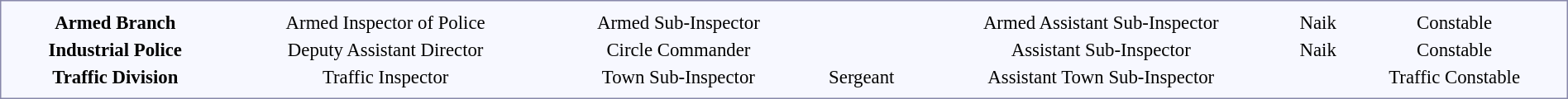<table style="border:1px solid #8888aa; background-color:#f7f8ff; padding:5px; font-size:95%; margin: 0px 12px 12px 0px; width: 100%">
<tr style="text-align:center;">
<td colspan=1><strong>Armed Branch</strong></td>
<td colspan=6></td>
<td colspan=2>Armed Inspector of Police</td>
<td colspan=2></td>
<td colspan=4>Armed Sub-Inspector</td>
<td colspan=12></td>
<td colspan=2>Armed Assistant Sub-Inspector</td>
<td colspan=6>Naik</td>
<td colspan=2>Constable</td>
</tr>
<tr style="text-align:center;">
<td colspan=1><strong>Industrial Police</strong></td>
<td colspan=6></td>
<td colspan=2>Deputy Assistant Director</td>
<td colspan=2></td>
<td colspan=4>Circle Commander</td>
<td colspan=12></td>
<td colspan=2>Assistant Sub-Inspector</td>
<td colspan=6>Naik</td>
<td colspan=2>Constable</td>
</tr>
<tr style="text-align:center;">
<td colspan=1><strong>Traffic Division</strong></td>
<td colspan=6></td>
<td colspan=2>Traffic Inspector</td>
<td colspan=2></td>
<td colspan=4>Town Sub-Inspector</td>
<td colspan=12>Sergeant</td>
<td colspan=2>Assistant Town Sub-Inspector</td>
<td colspan=6></td>
<td colspan=2>Traffic Constable</td>
</tr>
</table>
